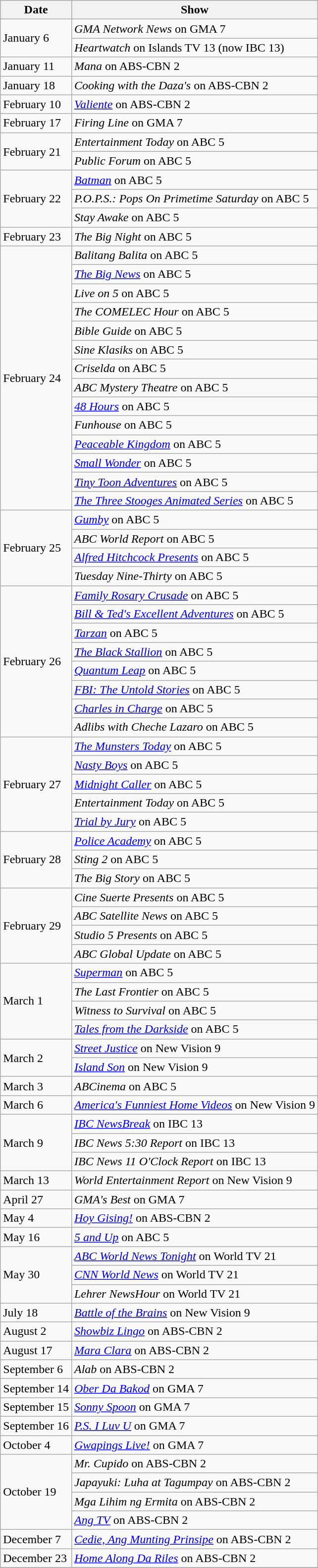<table class="wikitable">
<tr>
<th>Date</th>
<th>Show</th>
</tr>
<tr>
<td rowspan="2">January 6</td>
<td><em>GMA Network News</em> on GMA 7</td>
</tr>
<tr>
<td><em>Heartwatch</em> on Islands TV 13 (now IBC 13)</td>
</tr>
<tr>
<td>January 11</td>
<td><em>Mana</em> on ABS-CBN 2</td>
</tr>
<tr>
<td>January 18</td>
<td><em>Cooking with the Daza's</em> on ABS-CBN 2</td>
</tr>
<tr>
<td>February 10</td>
<td><em><a href='#'>Valiente</a></em> on ABS-CBN 2</td>
</tr>
<tr>
<td>February 17</td>
<td><em>Firing Line</em> on GMA 7</td>
</tr>
<tr>
<td rowspan="2">February 21</td>
<td><em>Entertainment Today</em> on ABC 5</td>
</tr>
<tr>
<td><em>Public Forum</em> on ABC 5</td>
</tr>
<tr>
<td rowspan="3">February 22</td>
<td><em><a href='#'>Batman</a></em> on ABC 5</td>
</tr>
<tr>
<td><em>P.O.P.S.: Pops On Primetime Saturday</em> on ABC 5</td>
</tr>
<tr>
<td><em>Stay Awake</em> on ABC 5</td>
</tr>
<tr>
<td>February 23</td>
<td><em>The Big Night</em> on ABC 5</td>
</tr>
<tr>
<td rowspan="14">February 24</td>
<td><em>Balitang Balita</em> on ABC 5</td>
</tr>
<tr>
<td><em><a href='#'>The Big News</a></em> on ABC 5</td>
</tr>
<tr>
<td><em>Live on 5</em> on ABC 5</td>
</tr>
<tr>
<td><em>The COMELEC Hour</em> on ABC 5</td>
</tr>
<tr>
<td><em>Bible Guide</em> on ABC 5</td>
</tr>
<tr>
<td><em>Sine Klasiks</em> on ABC 5</td>
</tr>
<tr>
<td><em>Criselda</em> on ABC 5</td>
</tr>
<tr>
<td><em>ABC Mystery Theatre</em> on ABC 5</td>
</tr>
<tr>
<td><em><a href='#'>48 Hours</a></em> on ABC 5</td>
</tr>
<tr>
<td><em>Funhouse</em> on ABC 5</td>
</tr>
<tr>
<td><em><a href='#'>Peaceable Kingdom</a></em> on ABC 5</td>
</tr>
<tr>
<td><em><a href='#'>Small Wonder</a></em> on ABC 5</td>
</tr>
<tr>
<td><em><a href='#'>Tiny Toon Adventures</a></em> on ABC 5</td>
</tr>
<tr>
<td><em><a href='#'>The Three Stooges Animated Series</a></em> on ABC 5</td>
</tr>
<tr>
<td rowspan="4">February 25</td>
<td><em><a href='#'>Gumby</a></em> on ABC 5</td>
</tr>
<tr>
<td><em>ABC World Report</em> on ABC 5</td>
</tr>
<tr>
<td><em><a href='#'>Alfred Hitchcock Presents</a></em> on ABC 5</td>
</tr>
<tr>
<td><em>Tuesday Nine-Thirty</em> on ABC 5</td>
</tr>
<tr>
<td rowspan="8">February 26</td>
<td><em><a href='#'>Family Rosary Crusade</a></em> on ABC 5</td>
</tr>
<tr>
<td><em><a href='#'>Bill & Ted's Excellent Adventures</a></em> on ABC 5</td>
</tr>
<tr>
<td><em><a href='#'>Tarzan</a></em> on ABC 5</td>
</tr>
<tr>
<td><em><a href='#'>The Black Stallion</a></em> on ABC 5</td>
</tr>
<tr>
<td><em><a href='#'>Quantum Leap</a></em> on ABC 5</td>
</tr>
<tr>
<td><em><a href='#'>FBI: The Untold Stories</a></em> on ABC 5</td>
</tr>
<tr>
<td><em><a href='#'>Charles in Charge</a></em> on ABC 5</td>
</tr>
<tr>
<td><em>Adlibs with Cheche Lazaro</em> on ABC 5</td>
</tr>
<tr>
<td rowspan="5">February 27</td>
<td><em><a href='#'>The Munsters Today</a></em> on ABC 5</td>
</tr>
<tr>
<td><em><a href='#'>Nasty Boys</a></em> on ABC 5</td>
</tr>
<tr>
<td><em><a href='#'>Midnight Caller</a></em> on ABC 5</td>
</tr>
<tr>
<td><em>Entertainment Today</em> on ABC 5</td>
</tr>
<tr>
<td><em><a href='#'>Trial by Jury</a></em> on ABC 5</td>
</tr>
<tr>
<td rowspan="3">February 28</td>
<td><em><a href='#'>Police Academy</a></em> on ABC 5</td>
</tr>
<tr>
<td><em>Sting 2</em> on ABC 5</td>
</tr>
<tr>
<td><em>The Big Story</em> on ABC 5</td>
</tr>
<tr>
<td rowspan="4">February 29</td>
<td><em>Cine Suerte Presents</em> on ABC 5</td>
</tr>
<tr>
<td><em>ABC Satellite News</em> on ABC 5</td>
</tr>
<tr>
<td><em>Studio 5 Presents</em> on ABC 5</td>
</tr>
<tr>
<td><em>ABC Global Update</em> on ABC 5</td>
</tr>
<tr>
<td rowspan="4">March 1</td>
<td><em><a href='#'>Superman</a></em> on ABC 5</td>
</tr>
<tr>
<td><em>The Last Frontier</em> on ABC 5</td>
</tr>
<tr>
<td><em>Witness to Survival</em> on ABC 5</td>
</tr>
<tr>
<td><em><a href='#'>Tales from the Darkside</a></em> on ABC 5</td>
</tr>
<tr>
<td rowspan="2">March 2</td>
<td><em><a href='#'>Street Justice</a></em> on New Vision 9</td>
</tr>
<tr>
<td><em><a href='#'>Island Son</a></em> on New Vision 9</td>
</tr>
<tr>
<td>March 3</td>
<td><em>ABCinema</em> on ABC 5</td>
</tr>
<tr>
<td>March 6</td>
<td><em><a href='#'>America's Funniest Home Videos</a></em> on New Vision 9</td>
</tr>
<tr>
<td rowspan="3">March 9</td>
<td><em><a href='#'>IBC NewsBreak</a></em> on IBC 13</td>
</tr>
<tr>
<td><em>IBC News 5:30 Report</em> on IBC 13</td>
</tr>
<tr>
<td><em>IBC News 11 O'Clock Report</em> on IBC 13</td>
</tr>
<tr>
<td>March 13</td>
<td><em>World Entertainment Report</em> on New Vision 9</td>
</tr>
<tr>
<td>April 27</td>
<td><em>GMA's Best</em> on GMA 7</td>
</tr>
<tr>
<td>May 4</td>
<td><em><a href='#'>Hoy Gising!</a></em> on ABS-CBN 2</td>
</tr>
<tr>
<td>May 16</td>
<td><em><a href='#'>5 and Up</a></em> on ABC 5</td>
</tr>
<tr>
<td rowspan="3">May 30</td>
<td><em><a href='#'>ABC World News Tonight</a></em> on World TV 21</td>
</tr>
<tr>
<td><em><a href='#'>CNN World News</a></em> on World TV 21</td>
</tr>
<tr>
<td><em>Lehrer NewsHour</em> on World TV 21</td>
</tr>
<tr>
<td>July 18</td>
<td><em><a href='#'>Battle of the Brains</a></em> on New Vision 9</td>
</tr>
<tr>
<td>August 2</td>
<td><em><a href='#'>Showbiz Lingo</a></em> on ABS-CBN 2</td>
</tr>
<tr>
<td>August 17</td>
<td><em><a href='#'>Mara Clara</a></em> on ABS-CBN 2</td>
</tr>
<tr>
<td>September 6</td>
<td><em>Alab</em> on ABS-CBN 2</td>
</tr>
<tr>
<td>September 14</td>
<td><em><a href='#'>Ober Da Bakod</a></em> on GMA 7</td>
</tr>
<tr>
<td>September 15</td>
<td><em><a href='#'>Sonny Spoon</a></em> on GMA 7</td>
</tr>
<tr>
<td>September 16</td>
<td><em><a href='#'>P.S. I Luv U</a></em> on GMA 7</td>
</tr>
<tr>
<td>October 4</td>
<td><em><a href='#'>Gwapings Live!</a></em> on GMA 7</td>
</tr>
<tr>
<td rowspan="4">October 19</td>
<td><em>Mr. Cupido</em> on ABS-CBN 2</td>
</tr>
<tr>
<td><em>Japayuki: Luha at Tagumpay</em> on ABS-CBN 2</td>
</tr>
<tr>
<td><em>Mga Lihim ng Ermita</em> on ABS-CBN 2</td>
</tr>
<tr>
<td><em><a href='#'>Ang TV</a></em> on ABS-CBN 2</td>
</tr>
<tr>
<td>December 7</td>
<td><em><a href='#'>Cedie, Ang Munting Prinsipe</a></em> on ABS-CBN 2</td>
</tr>
<tr>
<td>December 23</td>
<td><em><a href='#'>Home Along Da Riles</a></em> on ABS-CBN 2</td>
</tr>
<tr>
</tr>
</table>
